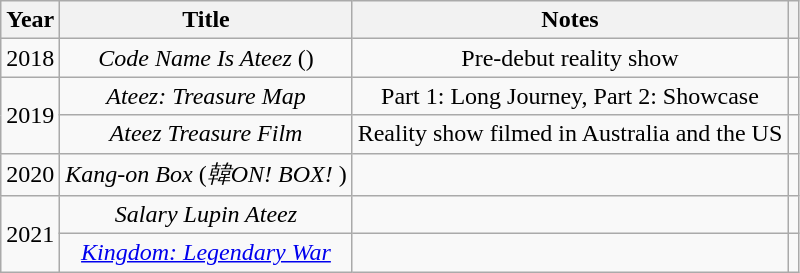<table class="wikitable plainrowheaders" style="text-align:center; table-layout:fixed; margin-right:0">
<tr>
<th scope="col">Year</th>
<th scope="col">Title</th>
<th scope="col">Notes</th>
<th></th>
</tr>
<tr>
<td>2018</td>
<td><em>Code Name Is Ateez</em> ()</td>
<td>Pre-debut reality show</td>
<td></td>
</tr>
<tr>
<td rowspan="2">2019</td>
<td><em>Ateez: Treasure Map</em></td>
<td>Part 1: Long Journey, Part 2: Showcase</td>
<td></td>
</tr>
<tr>
<td><em>Ateez Treasure Film</em></td>
<td>Reality show filmed in Australia and the US</td>
<td></td>
</tr>
<tr>
<td>2020</td>
<td><em>Kang-on Box</em> (<em>韓ON! BOX! </em>)</td>
<td></td>
<td></td>
</tr>
<tr>
<td rowspan="2">2021</td>
<td><em>Salary Lupin Ateez</em></td>
<td></td>
<td></td>
</tr>
<tr>
<td><em><a href='#'>Kingdom: Legendary War</a></em></td>
<td></td>
<td></td>
</tr>
</table>
